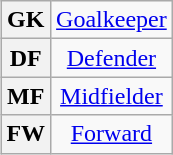<table class="wikitable plainrowheaders" style="text-align:center;margin-left:1em;float:right">
<tr>
<th>GK</th>
<td><a href='#'>Goalkeeper</a></td>
</tr>
<tr>
<th>DF</th>
<td><a href='#'>Defender</a></td>
</tr>
<tr>
<th>MF</th>
<td><a href='#'>Midfielder</a></td>
</tr>
<tr>
<th>FW</th>
<td><a href='#'>Forward</a></td>
</tr>
</table>
